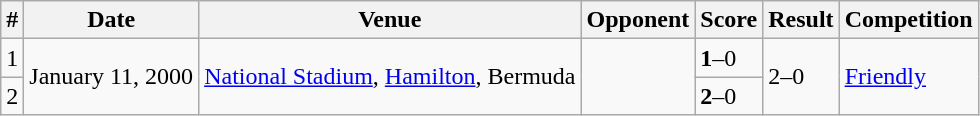<table class="wikitable">
<tr>
<th>#</th>
<th>Date</th>
<th>Venue</th>
<th>Opponent</th>
<th>Score</th>
<th>Result</th>
<th>Competition</th>
</tr>
<tr>
<td>1</td>
<td rowspan="2">January 11, 2000</td>
<td rowspan="2"><a href='#'>National Stadium</a>, <a href='#'>Hamilton</a>, Bermuda</td>
<td rowspan="2"></td>
<td><strong>1</strong>–0</td>
<td rowspan="2">2–0</td>
<td rowspan="2"><a href='#'>Friendly</a></td>
</tr>
<tr>
<td>2</td>
<td><strong>2</strong>–0</td>
</tr>
</table>
